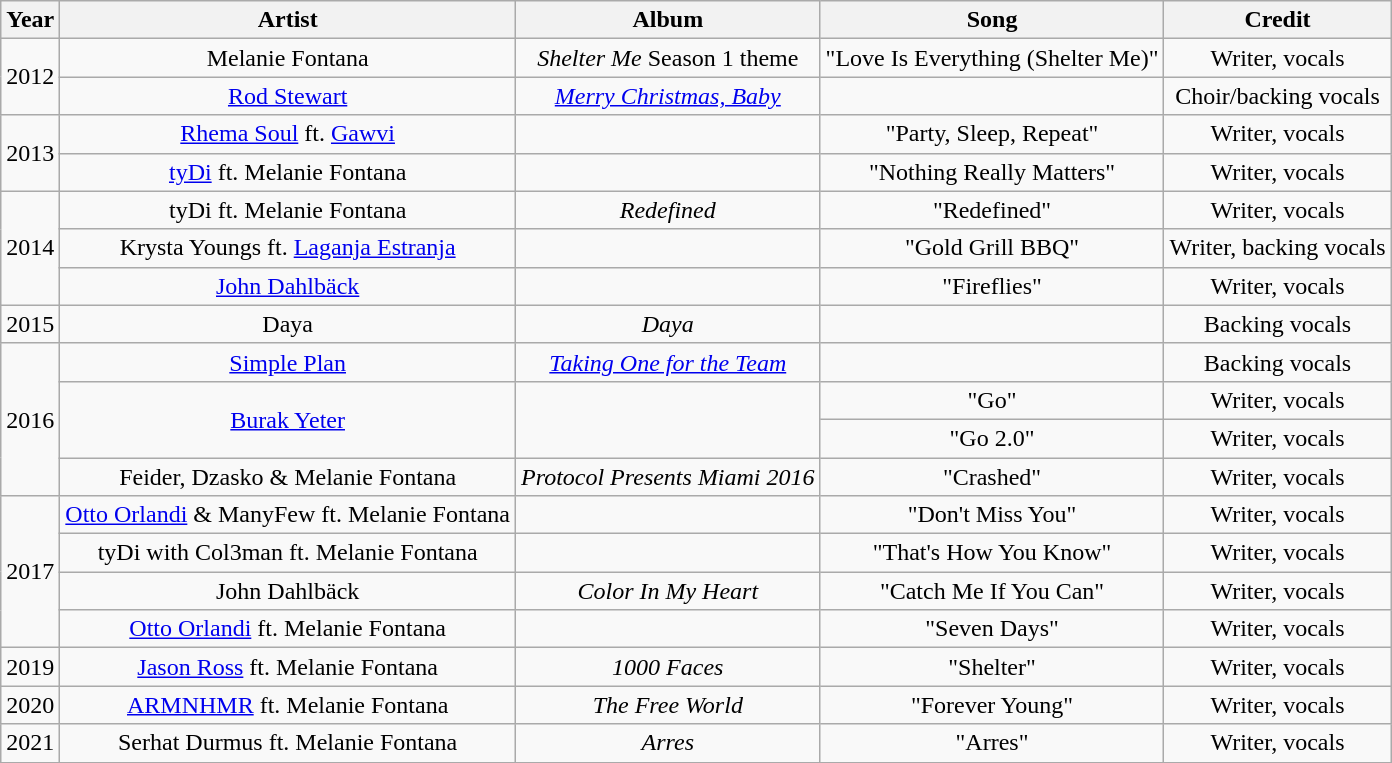<table class="wikitable plainrowheaders" style="text-align:center;">
<tr>
<th>Year</th>
<th>Artist</th>
<th>Album</th>
<th>Song</th>
<th>Credit</th>
</tr>
<tr>
<td rowspan="2">2012</td>
<td rowspan="1">Melanie Fontana</td>
<td rowspan="1"><em>Shelter Me</em> Season 1 theme</td>
<td rowspan="1">"Love Is Everything (Shelter Me)"</td>
<td>Writer, vocals</td>
</tr>
<tr>
<td rowspan="1"><a href='#'>Rod Stewart</a></td>
<td rowspan="1"><em><a href='#'>Merry Christmas, Baby</a></em></td>
<td rowspan="1"></td>
<td>Choir/backing vocals</td>
</tr>
<tr>
<td rowspan="2">2013</td>
<td rowspan="1"><a href='#'>Rhema Soul</a> ft. <a href='#'>Gawvi</a></td>
<td></td>
<td rowspan="1">"Party, Sleep, Repeat"</td>
<td>Writer, vocals</td>
</tr>
<tr>
<td rowspan="1"><a href='#'>tyDi</a> ft. Melanie Fontana</td>
<td rowspan="1"></td>
<td rowspan="1">"Nothing Really Matters"</td>
<td>Writer, vocals</td>
</tr>
<tr>
<td rowspan="3">2014</td>
<td rowspan="1">tyDi ft. Melanie Fontana</td>
<td rowspan="1"><em>Redefined</em></td>
<td rowspan="1">"Redefined"</td>
<td>Writer, vocals</td>
</tr>
<tr>
<td rowspan="1">Krysta Youngs ft. <a href='#'>Laganja Estranja</a></td>
<td rowspan="1"></td>
<td rowspan="1">"Gold Grill BBQ"</td>
<td>Writer, backing vocals</td>
</tr>
<tr>
<td rowspan="1"><a href='#'>John Dahlbäck</a></td>
<td rowspan="1"></td>
<td rowspan="1">"Fireflies"</td>
<td>Writer, vocals</td>
</tr>
<tr>
<td rowspan="1">2015</td>
<td rowspan="1">Daya</td>
<td rowspan="1"><em>Daya</em></td>
<td rowspan="1"></td>
<td>Backing vocals</td>
</tr>
<tr>
<td rowspan="4">2016</td>
<td rowspan="1"><a href='#'>Simple Plan</a></td>
<td rowspan="1"><em><a href='#'>Taking One for the Team</a></em></td>
<td rowspan="1"></td>
<td>Backing vocals</td>
</tr>
<tr>
<td rowspan="2"><a href='#'>Burak Yeter</a></td>
<td rowspan="2"></td>
<td rowspan="1">"Go"</td>
<td>Writer, vocals</td>
</tr>
<tr>
<td rowspan="1">"Go 2.0"</td>
<td>Writer, vocals</td>
</tr>
<tr>
<td rowspan="1">Feider, Dzasko & Melanie Fontana</td>
<td rowspan="1"><em>Protocol Presents Miami 2016</em></td>
<td rowspan="1">"Crashed"</td>
<td>Writer, vocals</td>
</tr>
<tr>
<td rowspan="4">2017</td>
<td><a href='#'>Otto Orlandi</a> & ManyFew ft. Melanie Fontana</td>
<td></td>
<td>"Don't Miss You"</td>
<td>Writer, vocals</td>
</tr>
<tr>
<td rowspan="1">tyDi with Col3man ft. Melanie Fontana</td>
<td rowspan="1"></td>
<td rowspan="1">"That's How You Know"</td>
<td>Writer, vocals</td>
</tr>
<tr>
<td rowspan="1">John Dahlbäck</td>
<td rowspan="1"><em>Color In My Heart</em></td>
<td rowspan="1">"Catch Me If You Can"</td>
<td>Writer, vocals</td>
</tr>
<tr>
<td><a href='#'>Otto Orlandi</a> ft. Melanie Fontana</td>
<td></td>
<td>"Seven Days"</td>
<td>Writer, vocals</td>
</tr>
<tr>
<td>2019</td>
<td><a href='#'>Jason Ross</a> ft. Melanie Fontana</td>
<td><em>1000 Faces</em></td>
<td>"Shelter"</td>
<td>Writer, vocals</td>
</tr>
<tr>
<td>2020</td>
<td><a href='#'>ARMNHMR</a> ft. Melanie Fontana</td>
<td><em>The Free World</em></td>
<td>"Forever Young"</td>
<td>Writer, vocals</td>
</tr>
<tr>
<td>2021</td>
<td>Serhat Durmus ft. Melanie Fontana</td>
<td><em>Arres</em></td>
<td>"Arres"</td>
<td>Writer, vocals</td>
</tr>
<tr>
</tr>
</table>
